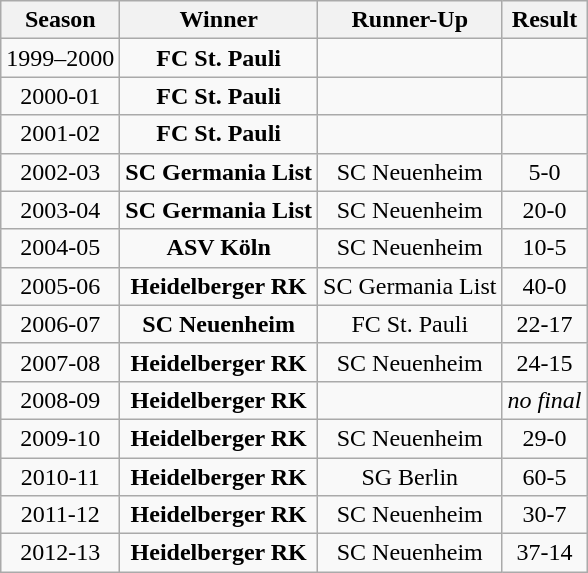<table class="wikitable">
<tr>
<th>Season</th>
<th>Winner</th>
<th>Runner-Up</th>
<th>Result</th>
</tr>
<tr align="center">
<td>1999–2000</td>
<td><strong>FC St. Pauli</strong></td>
<td></td>
<td></td>
</tr>
<tr align="center">
<td>2000-01</td>
<td><strong>FC St. Pauli</strong></td>
<td></td>
<td></td>
</tr>
<tr align="center">
<td>2001-02</td>
<td><strong>FC St. Pauli</strong></td>
<td></td>
<td></td>
</tr>
<tr align="center">
<td>2002-03</td>
<td><strong>SC Germania List</strong></td>
<td>SC Neuenheim</td>
<td>5-0</td>
</tr>
<tr align="center">
<td>2003-04</td>
<td><strong>SC Germania List</strong></td>
<td>SC Neuenheim</td>
<td>20-0</td>
</tr>
<tr align="center">
<td>2004-05</td>
<td><strong>ASV Köln</strong></td>
<td>SC Neuenheim</td>
<td>10-5</td>
</tr>
<tr align="center">
<td>2005-06</td>
<td><strong>Heidelberger RK</strong></td>
<td>SC Germania List</td>
<td>40-0</td>
</tr>
<tr align="center">
<td>2006-07</td>
<td><strong>SC Neuenheim</strong></td>
<td>FC St. Pauli</td>
<td>22-17</td>
</tr>
<tr align="center">
<td>2007-08</td>
<td><strong>Heidelberger RK</strong></td>
<td>SC Neuenheim</td>
<td>24-15</td>
</tr>
<tr align="center">
<td>2008-09</td>
<td><strong>Heidelberger RK</strong></td>
<td></td>
<td><em>no final</em></td>
</tr>
<tr align="center">
<td>2009-10</td>
<td><strong>Heidelberger RK</strong></td>
<td>SC Neuenheim</td>
<td>29-0</td>
</tr>
<tr align="center">
<td>2010-11</td>
<td><strong>Heidelberger RK</strong></td>
<td>SG Berlin</td>
<td>60-5</td>
</tr>
<tr align="center">
<td>2011-12</td>
<td><strong>Heidelberger RK</strong></td>
<td>SC Neuenheim</td>
<td>30-7</td>
</tr>
<tr align="center">
<td>2012-13</td>
<td><strong>Heidelberger RK</strong></td>
<td>SC Neuenheim</td>
<td>37-14</td>
</tr>
</table>
